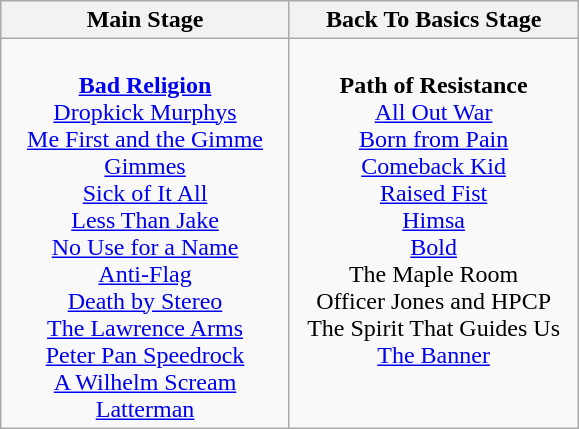<table class="wikitable">
<tr>
<th>Main Stage</th>
<th>Back To Basics Stage</th>
</tr>
<tr>
<td style="text-align:center; vertical-align:top; width:185px;"><br><strong><a href='#'>Bad Religion</a></strong>
<br><a href='#'>Dropkick Murphys</a>
<br><a href='#'>Me First and the Gimme Gimmes</a>
<br><a href='#'>Sick of It All</a>
<br><a href='#'>Less Than Jake</a>
<br><a href='#'>No Use for a Name</a>
<br><a href='#'>Anti-Flag</a>
<br><a href='#'>Death by Stereo</a>
<br><a href='#'>The Lawrence Arms</a>
<br><a href='#'>Peter Pan Speedrock</a>
<br><a href='#'>A Wilhelm Scream</a>
<br><a href='#'>Latterman</a></td>
<td style="text-align:center; vertical-align:top; width:185px;"><br><strong>Path of Resistance</strong>
<br><a href='#'>All Out War</a>
<br><a href='#'>Born from Pain</a>
<br><a href='#'>Comeback Kid</a>
<br><a href='#'>Raised Fist</a>
<br><a href='#'>Himsa</a>
<br><a href='#'>Bold</a>
<br>The Maple Room
<br>Officer Jones and HPCP
<br>The Spirit That Guides Us
<br><a href='#'>The Banner</a></td>
</tr>
</table>
